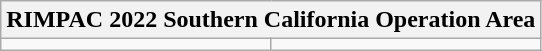<table class="wikitable collapsible collapsed">
<tr>
<th colspan="2">RIMPAC 2022 Southern California Operation Area</th>
</tr>
<tr>
<td></td>
<td></td>
</tr>
</table>
